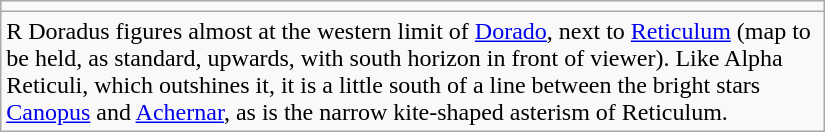<table class=wikitable width="550">
<tr>
<td></td>
</tr>
<tr>
<td>R Doradus figures almost at the western limit of <a href='#'>Dorado</a>, next to <a href='#'>Reticulum</a> (map to be held, as standard, upwards, with south horizon in front of viewer).  Like Alpha Reticuli, which outshines it, it is a little south of a line between the bright stars <a href='#'>Canopus</a> and <a href='#'>Achernar</a>, as is the narrow kite-shaped asterism of Reticulum.</td>
</tr>
</table>
